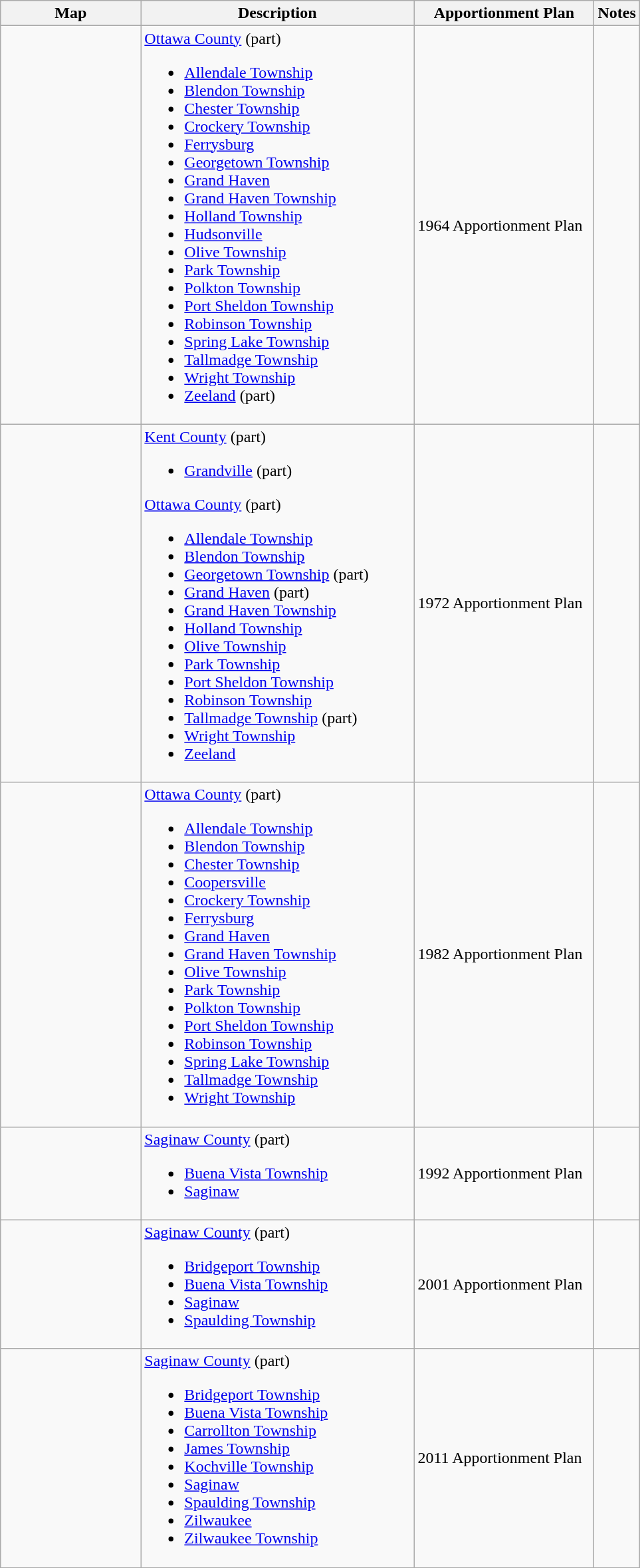<table class="wikitable sortable">
<tr>
<th style="width:100pt;">Map</th>
<th style="width:200pt;">Description</th>
<th style="width:130pt;">Apportionment Plan</th>
<th style="width:15pt;">Notes</th>
</tr>
<tr>
<td></td>
<td><a href='#'>Ottawa County</a> (part)<br><ul><li><a href='#'>Allendale Township</a></li><li><a href='#'>Blendon Township</a></li><li><a href='#'>Chester Township</a></li><li><a href='#'>Crockery Township</a></li><li><a href='#'>Ferrysburg</a></li><li><a href='#'>Georgetown Township</a></li><li><a href='#'>Grand Haven</a></li><li><a href='#'>Grand Haven Township</a></li><li><a href='#'>Holland Township</a></li><li><a href='#'>Hudsonville</a></li><li><a href='#'>Olive Township</a></li><li><a href='#'>Park Township</a></li><li><a href='#'>Polkton Township</a></li><li><a href='#'>Port Sheldon Township</a></li><li><a href='#'>Robinson Township</a></li><li><a href='#'>Spring Lake Township</a></li><li><a href='#'>Tallmadge Township</a></li><li><a href='#'>Wright Township</a></li><li><a href='#'>Zeeland</a> (part)</li></ul></td>
<td>1964 Apportionment Plan</td>
<td></td>
</tr>
<tr>
<td></td>
<td><a href='#'>Kent County</a> (part)<br><ul><li><a href='#'>Grandville</a> (part)</li></ul><a href='#'>Ottawa County</a> (part)<ul><li><a href='#'>Allendale Township</a></li><li><a href='#'>Blendon Township</a></li><li><a href='#'>Georgetown Township</a> (part)</li><li><a href='#'>Grand Haven</a> (part)</li><li><a href='#'>Grand Haven Township</a></li><li><a href='#'>Holland Township</a></li><li><a href='#'>Olive Township</a></li><li><a href='#'>Park Township</a></li><li><a href='#'>Port Sheldon Township</a></li><li><a href='#'>Robinson Township</a></li><li><a href='#'>Tallmadge Township</a> (part)</li><li><a href='#'>Wright Township</a></li><li><a href='#'>Zeeland</a></li></ul></td>
<td>1972 Apportionment Plan</td>
<td></td>
</tr>
<tr>
<td></td>
<td><a href='#'>Ottawa County</a> (part)<br><ul><li><a href='#'>Allendale Township</a></li><li><a href='#'>Blendon Township</a></li><li><a href='#'>Chester Township</a></li><li><a href='#'>Coopersville</a></li><li><a href='#'>Crockery Township</a></li><li><a href='#'>Ferrysburg</a></li><li><a href='#'>Grand Haven</a></li><li><a href='#'>Grand Haven Township</a></li><li><a href='#'>Olive Township</a></li><li><a href='#'>Park Township</a></li><li><a href='#'>Polkton Township</a></li><li><a href='#'>Port Sheldon Township</a></li><li><a href='#'>Robinson Township</a></li><li><a href='#'>Spring Lake Township</a></li><li><a href='#'>Tallmadge Township</a></li><li><a href='#'>Wright Township</a></li></ul></td>
<td>1982 Apportionment Plan</td>
<td></td>
</tr>
<tr>
<td></td>
<td><a href='#'>Saginaw County</a> (part)<br><ul><li><a href='#'>Buena Vista Township</a></li><li><a href='#'>Saginaw</a></li></ul></td>
<td>1992 Apportionment Plan</td>
<td></td>
</tr>
<tr>
<td></td>
<td><a href='#'>Saginaw County</a> (part)<br><ul><li><a href='#'>Bridgeport Township</a></li><li><a href='#'>Buena Vista Township</a></li><li><a href='#'>Saginaw</a></li><li><a href='#'>Spaulding Township</a></li></ul></td>
<td>2001 Apportionment Plan</td>
<td></td>
</tr>
<tr>
<td></td>
<td><a href='#'>Saginaw County</a> (part)<br><ul><li><a href='#'>Bridgeport Township</a></li><li><a href='#'>Buena Vista Township</a></li><li><a href='#'>Carrollton Township</a></li><li><a href='#'>James Township</a></li><li><a href='#'>Kochville Township</a></li><li><a href='#'>Saginaw</a></li><li><a href='#'>Spaulding Township</a></li><li><a href='#'>Zilwaukee</a></li><li><a href='#'>Zilwaukee Township</a></li></ul></td>
<td>2011 Apportionment Plan</td>
<td></td>
</tr>
<tr>
</tr>
</table>
